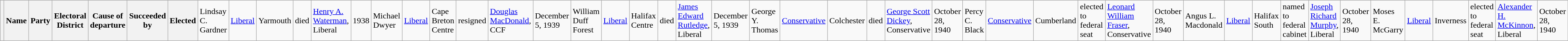<table class="wikitable">
<tr>
<th></th>
<th>Name</th>
<th>Party</th>
<th>Electoral District</th>
<th>Cause of departure</th>
<th>Succeeded by</th>
<th>Elected<br></th>
<td>Lindsay C. Gardner</td>
<td><a href='#'>Liberal</a></td>
<td>Yarmouth</td>
<td>died</td>
<td><a href='#'>Henry A. Waterman</a>, Liberal</td>
<td>1938<br></td>
<td>Michael Dwyer</td>
<td><a href='#'>Liberal</a></td>
<td>Cape Breton Centre</td>
<td>resigned</td>
<td><a href='#'>Douglas MacDonald</a>, CCF</td>
<td>December 5, 1939<br></td>
<td>William Duff Forest</td>
<td><a href='#'>Liberal</a></td>
<td>Halifax Centre</td>
<td>died</td>
<td><a href='#'>James Edward Rutledge</a>, Liberal</td>
<td>December 5, 1939<br></td>
<td>George Y. Thomas</td>
<td><a href='#'>Conservative</a></td>
<td>Colchester</td>
<td>died</td>
<td><a href='#'>George Scott Dickey</a>, Conservative</td>
<td>October 28, 1940<br></td>
<td>Percy C. Black</td>
<td><a href='#'>Conservative</a></td>
<td>Cumberland</td>
<td>elected to federal seat</td>
<td><a href='#'>Leonard William Fraser</a>, Conservative</td>
<td>October 28, 1940<br></td>
<td>Angus L. Macdonald</td>
<td><a href='#'>Liberal</a></td>
<td>Halifax South</td>
<td>named to federal cabinet</td>
<td><a href='#'>Joseph Richard Murphy</a>, Liberal</td>
<td>October 28, 1940<br></td>
<td>Moses E. McGarry</td>
<td><a href='#'>Liberal</a></td>
<td>Inverness</td>
<td>elected to federal seat</td>
<td><a href='#'>Alexander H. McKinnon</a>, Liberal</td>
<td>October 28, 1940</td>
</tr>
</table>
